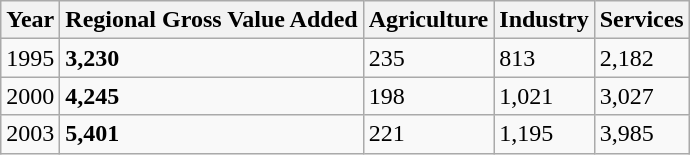<table class="wikitable">
<tr>
<th>Year</th>
<th>Regional Gross Value Added</th>
<th>Agriculture</th>
<th>Industry</th>
<th>Services</th>
</tr>
<tr>
<td>1995</td>
<td><strong>3,230</strong></td>
<td>235</td>
<td>813</td>
<td>2,182</td>
</tr>
<tr>
<td>2000</td>
<td><strong>4,245</strong></td>
<td>198</td>
<td>1,021</td>
<td>3,027</td>
</tr>
<tr>
<td>2003</td>
<td><strong>5,401</strong></td>
<td>221</td>
<td>1,195</td>
<td>3,985</td>
</tr>
</table>
